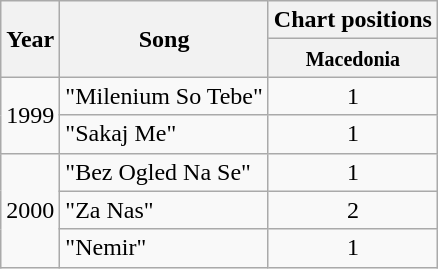<table class="wikitable">
<tr>
<th rowspan="2">Year</th>
<th rowspan="2">Song</th>
<th>Chart positions</th>
</tr>
<tr>
<th><small>Macedonia</small></th>
</tr>
<tr>
<td rowspan="2">1999</td>
<td>"Milenium So Tebe"</td>
<td align="center">1</td>
</tr>
<tr>
<td>"Sakaj Me"</td>
<td align="center">1</td>
</tr>
<tr>
<td rowspan="3">2000</td>
<td>"Bez Ogled Na Se"</td>
<td align="center">1</td>
</tr>
<tr>
<td>"Za Nas"</td>
<td align="center">2</td>
</tr>
<tr>
<td>"Nemir"</td>
<td align="center">1</td>
</tr>
</table>
